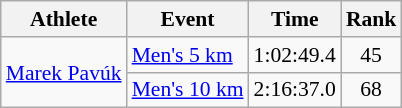<table class="wikitable" style="font-size:90%;">
<tr>
<th>Athlete</th>
<th>Event</th>
<th>Time</th>
<th>Rank</th>
</tr>
<tr align=center>
<td align=left rowspan=2><a href='#'>Marek Pavúk</a></td>
<td align=left><a href='#'>Men's 5 km</a></td>
<td>1:02:49.4</td>
<td>45</td>
</tr>
<tr align=center>
<td align=left><a href='#'>Men's 10 km</a></td>
<td>2:16:37.0</td>
<td>68</td>
</tr>
</table>
